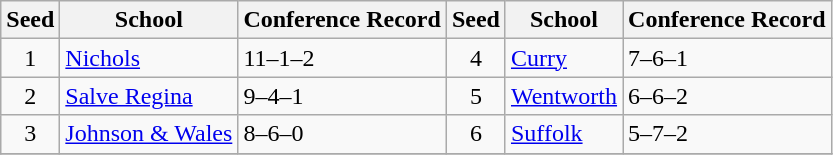<table class="wikitable">
<tr>
<th>Seed</th>
<th>School</th>
<th>Conference Record</th>
<th>Seed</th>
<th>School</th>
<th>Conference Record</th>
</tr>
<tr>
<td align=center>1</td>
<td><a href='#'>Nichols</a></td>
<td>11–1–2</td>
<td align=center>4</td>
<td><a href='#'>Curry</a></td>
<td>7–6–1</td>
</tr>
<tr>
<td align=center>2</td>
<td><a href='#'>Salve Regina</a></td>
<td>9–4–1</td>
<td align=center>5</td>
<td><a href='#'>Wentworth</a></td>
<td>6–6–2</td>
</tr>
<tr>
<td align=center>3</td>
<td><a href='#'>Johnson & Wales</a></td>
<td>8–6–0</td>
<td align=center>6</td>
<td><a href='#'>Suffolk</a></td>
<td>5–7–2</td>
</tr>
<tr>
</tr>
</table>
